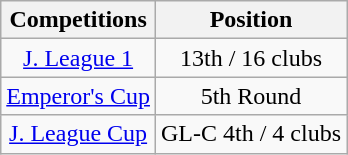<table class="wikitable" style="text-align:center;">
<tr>
<th>Competitions</th>
<th>Position</th>
</tr>
<tr>
<td><a href='#'>J. League 1</a></td>
<td>13th / 16 clubs</td>
</tr>
<tr>
<td><a href='#'>Emperor's Cup</a></td>
<td>5th Round</td>
</tr>
<tr>
<td><a href='#'>J. League Cup</a></td>
<td>GL-C 4th / 4 clubs</td>
</tr>
</table>
